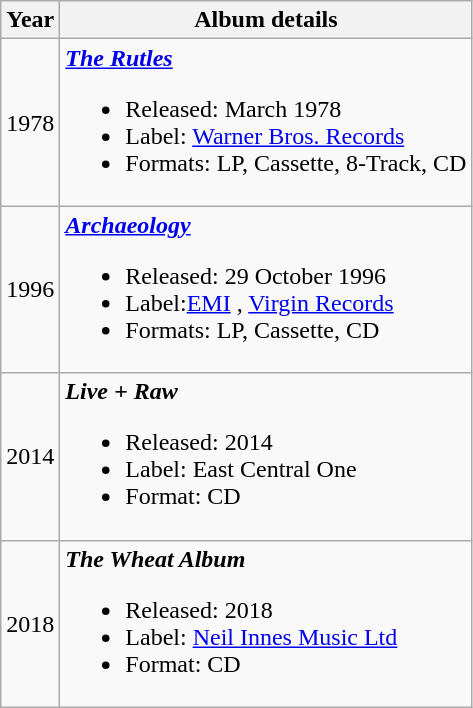<table class="wikitable">
<tr>
<th>Year</th>
<th>Album details</th>
</tr>
<tr>
<td>1978</td>
<td><strong><em><a href='#'>The Rutles</a></em></strong><br><ul><li>Released: March 1978</li><li>Label: <a href='#'>Warner Bros. Records</a> </li><li>Formats: LP, Cassette, 8-Track, CD</li></ul></td>
</tr>
<tr>
<td>1996</td>
<td><strong><em><a href='#'>Archaeology</a></em></strong><br><ul><li>Released: 29 October 1996</li><li>Label:<a href='#'>EMI</a> , <a href='#'>Virgin Records</a> </li><li>Formats: LP, Cassette, CD</li></ul></td>
</tr>
<tr>
<td>2014</td>
<td><strong><em>Live + Raw</em></strong><br><ul><li>Released: 2014</li><li>Label: East Central One </li><li>Format: CD</li></ul></td>
</tr>
<tr>
<td>2018</td>
<td><strong><em>The Wheat Album</em></strong><br><ul><li>Released: 2018</li><li>Label: <a href='#'>Neil Innes Music Ltd</a></li><li>Format: CD</li></ul></td>
</tr>
</table>
